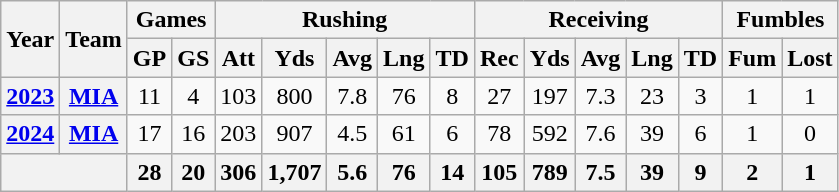<table class="wikitable" style="text-align:center;">
<tr>
<th rowspan="2">Year</th>
<th rowspan="2">Team</th>
<th colspan="2">Games</th>
<th colspan="5">Rushing</th>
<th colspan="5">Receiving</th>
<th colspan="2">Fumbles</th>
</tr>
<tr>
<th>GP</th>
<th>GS</th>
<th>Att</th>
<th>Yds</th>
<th>Avg</th>
<th>Lng</th>
<th>TD</th>
<th>Rec</th>
<th>Yds</th>
<th>Avg</th>
<th>Lng</th>
<th>TD</th>
<th>Fum</th>
<th>Lost</th>
</tr>
<tr>
<th><a href='#'>2023</a></th>
<th><a href='#'>MIA</a></th>
<td>11</td>
<td>4</td>
<td>103</td>
<td>800</td>
<td>7.8</td>
<td>76</td>
<td>8</td>
<td>27</td>
<td>197</td>
<td>7.3</td>
<td>23</td>
<td>3</td>
<td>1</td>
<td>1</td>
</tr>
<tr>
<th><a href='#'>2024</a></th>
<th><a href='#'>MIA</a></th>
<td>17</td>
<td>16</td>
<td>203</td>
<td>907</td>
<td>4.5</td>
<td>61</td>
<td>6</td>
<td>78</td>
<td>592</td>
<td>7.6</td>
<td>39</td>
<td>6</td>
<td>1</td>
<td>0</td>
</tr>
<tr>
<th colspan="2"></th>
<th>28</th>
<th>20</th>
<th>306</th>
<th>1,707</th>
<th>5.6</th>
<th>76</th>
<th>14</th>
<th>105</th>
<th>789</th>
<th>7.5</th>
<th>39</th>
<th>9</th>
<th>2</th>
<th>1</th>
</tr>
</table>
